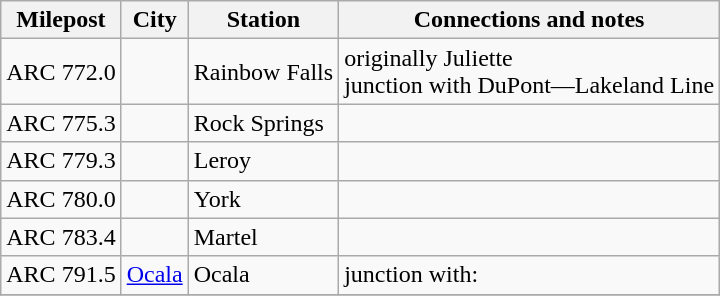<table class="wikitable">
<tr>
<th>Milepost</th>
<th>City</th>
<th>Station</th>
<th>Connections and notes</th>
</tr>
<tr>
<td>ARC 772.0</td>
<td></td>
<td>Rainbow Falls</td>
<td>originally Juliette<br>junction with DuPont—Lakeland Line</td>
</tr>
<tr>
<td>ARC 775.3</td>
<td></td>
<td>Rock Springs</td>
<td></td>
</tr>
<tr>
<td>ARC 779.3</td>
<td></td>
<td>Leroy</td>
<td></td>
</tr>
<tr>
<td>ARC 780.0</td>
<td></td>
<td>York</td>
<td></td>
</tr>
<tr>
<td>ARC 783.4</td>
<td></td>
<td>Martel</td>
<td></td>
</tr>
<tr>
<td>ARC 791.5</td>
<td><a href='#'>Ocala</a></td>
<td>Ocala</td>
<td>junction with:</td>
</tr>
<tr>
</tr>
</table>
